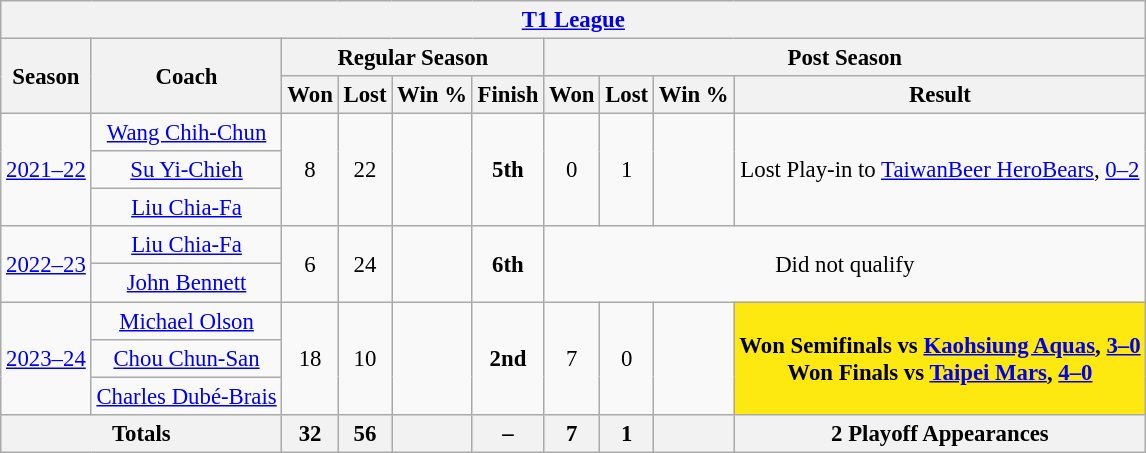<table class="wikitable" style="font-size: 95%; text-align:center;">
<tr>
<th colspan="10"><a href='#'>T1 League</a></th>
</tr>
<tr>
<th rowspan="2">Season</th>
<th rowspan="2">Coach</th>
<th colspan="4">Regular Season</th>
<th colspan="4">Post Season</th>
</tr>
<tr>
<th>Won</th>
<th>Lost</th>
<th>Win %</th>
<th>Finish</th>
<th>Won</th>
<th>Lost</th>
<th>Win %</th>
<th>Result</th>
</tr>
<tr>
<td rowspan="3"><a href='#'>2021–22</a></td>
<td><a href='#'>Wang Chih-Chun</a></td>
<td rowspan="3">8</td>
<td rowspan="3">22</td>
<td rowspan="3"></td>
<td rowspan="3"><strong>5th</strong></td>
<td rowspan="3">0</td>
<td rowspan="3">1</td>
<td rowspan="3"></td>
<td rowspan="3">Lost Play-in to <a href='#'>TaiwanBeer HeroBears</a>, <a href='#'>0–2</a></td>
</tr>
<tr>
<td><a href='#'>Su Yi-Chieh</a></td>
</tr>
<tr>
<td><a href='#'>Liu Chia-Fa</a></td>
</tr>
<tr>
<td rowspan="2"><a href='#'>2022–23</a></td>
<td><a href='#'>Liu Chia-Fa</a></td>
<td rowspan="2">6</td>
<td rowspan="2">24</td>
<td rowspan="2"></td>
<td rowspan="2"><strong>6th</strong></td>
<td rowspan="2" colspan="4">Did not qualify</td>
</tr>
<tr>
<td><a href='#'>John Bennett</a></td>
</tr>
<tr>
<td rowspan="3"><a href='#'>2023–24</a></td>
<td><a href='#'>Michael Olson</a></td>
<td rowspan="3">18</td>
<td rowspan="3">10</td>
<td rowspan="3"></td>
<td rowspan="3"><strong>2nd</strong></td>
<td rowspan="3">7</td>
<td rowspan="3">0</td>
<td rowspan="3"></td>
<td style="background-color: #FDE910" rowspan="3"><strong>Won Semifinals vs <a href='#'>Kaohsiung Aquas</a>, <a href='#'>3–0</a></strong><br><strong>Won Finals vs <a href='#'>Taipei Mars</a>, <a href='#'>4–0</a></strong></td>
</tr>
<tr>
<td><a href='#'>Chou Chun-San</a></td>
</tr>
<tr>
<td><a href='#'>Charles Dubé-Brais</a></td>
</tr>
<tr>
<th colspan="2">Totals</th>
<th>32</th>
<th>56</th>
<th></th>
<th>–</th>
<th>7</th>
<th>1</th>
<th></th>
<th>2 Playoff Appearances</th>
</tr>
</table>
